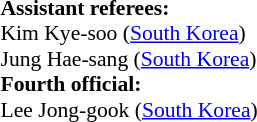<table width=100% style="font-size: 90%">
<tr>
<td><br><strong>Assistant referees:</strong>
<br>Kim Kye-soo (<a href='#'>South Korea</a>)
<br>Jung Hae-sang (<a href='#'>South Korea</a>)
<br><strong>Fourth official:</strong>
<br>Lee Jong-gook (<a href='#'>South Korea</a>)</td>
</tr>
</table>
